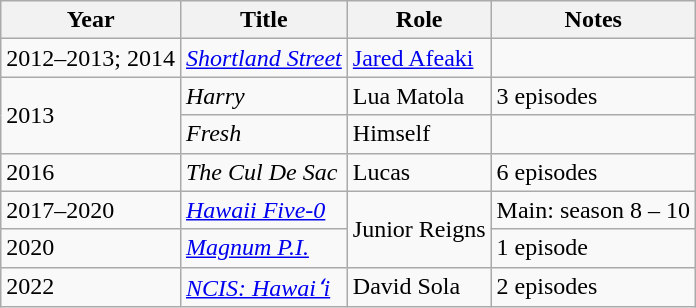<table class="wikitable sortable">
<tr>
<th>Year</th>
<th>Title</th>
<th>Role</th>
<th class="unsortable">Notes</th>
</tr>
<tr>
<td>2012–2013; 2014</td>
<td><em><a href='#'>Shortland Street</a></em></td>
<td><a href='#'>Jared Afeaki</a></td>
<td></td>
</tr>
<tr>
<td rowspan="2">2013</td>
<td><em>Harry</em></td>
<td>Lua Matola</td>
<td>3 episodes</td>
</tr>
<tr>
<td><em>Fresh</em></td>
<td>Himself</td>
<td></td>
</tr>
<tr>
<td>2016</td>
<td><em>The Cul De Sac</em></td>
<td>Lucas</td>
<td>6 episodes</td>
</tr>
<tr>
<td>2017–2020</td>
<td><em><a href='#'>Hawaii Five-0</a></em></td>
<td rowspan="2">Junior Reigns</td>
<td>Main: season 8 – 10</td>
</tr>
<tr>
<td>2020</td>
<td><em><a href='#'>Magnum P.I.</a></em></td>
<td>1 episode</td>
</tr>
<tr>
<td>2022</td>
<td><em><a href='#'>NCIS: Hawaiʻi</a></td>
<td>David Sola</td>
<td>2 episodes</td>
</tr>
</table>
